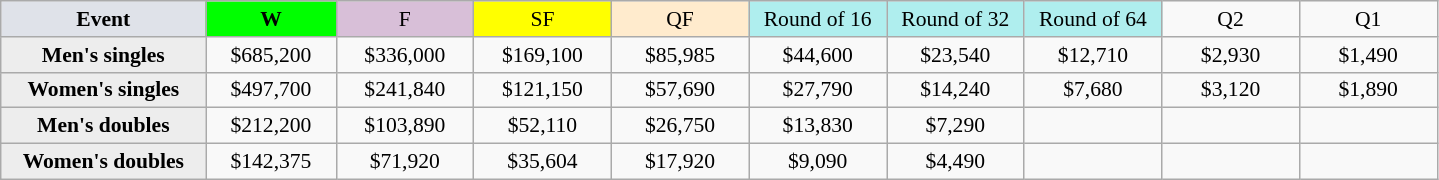<table class=wikitable style=font-size:90%;text-align:center>
<tr>
<td width=130 bgcolor=dfe2e9><strong>Event</strong></td>
<td width=80 bgcolor=lime><strong>W</strong></td>
<td width=85 bgcolor=thistle>F</td>
<td width=85 bgcolor=ffff00>SF</td>
<td width=85 bgcolor=ffebcd>QF</td>
<td width=85 bgcolor=afeeee>Round of 16</td>
<td width=85 bgcolor=afeeee>Round of 32</td>
<td width=85 bgcolor=afeeee>Round of 64</td>
<td width=85>Q2</td>
<td width=85>Q1</td>
</tr>
<tr>
<th style=background:#ededed>Men's singles</th>
<td>$685,200</td>
<td>$336,000</td>
<td>$169,100</td>
<td>$85,985</td>
<td>$44,600</td>
<td>$23,540</td>
<td>$12,710</td>
<td>$2,930</td>
<td>$1,490</td>
</tr>
<tr>
<th style=background:#ededed>Women's singles</th>
<td>$497,700</td>
<td>$241,840</td>
<td>$121,150</td>
<td>$57,690</td>
<td>$27,790</td>
<td>$14,240</td>
<td>$7,680</td>
<td>$3,120</td>
<td>$1,890</td>
</tr>
<tr>
<th style=background:#ededed>Men's doubles</th>
<td>$212,200</td>
<td>$103,890</td>
<td>$52,110</td>
<td>$26,750</td>
<td>$13,830</td>
<td>$7,290</td>
<td></td>
<td></td>
<td></td>
</tr>
<tr>
<th style=background:#ededed>Women's doubles</th>
<td>$142,375</td>
<td>$71,920</td>
<td>$35,604</td>
<td>$17,920</td>
<td>$9,090</td>
<td>$4,490</td>
<td></td>
<td></td>
<td></td>
</tr>
</table>
